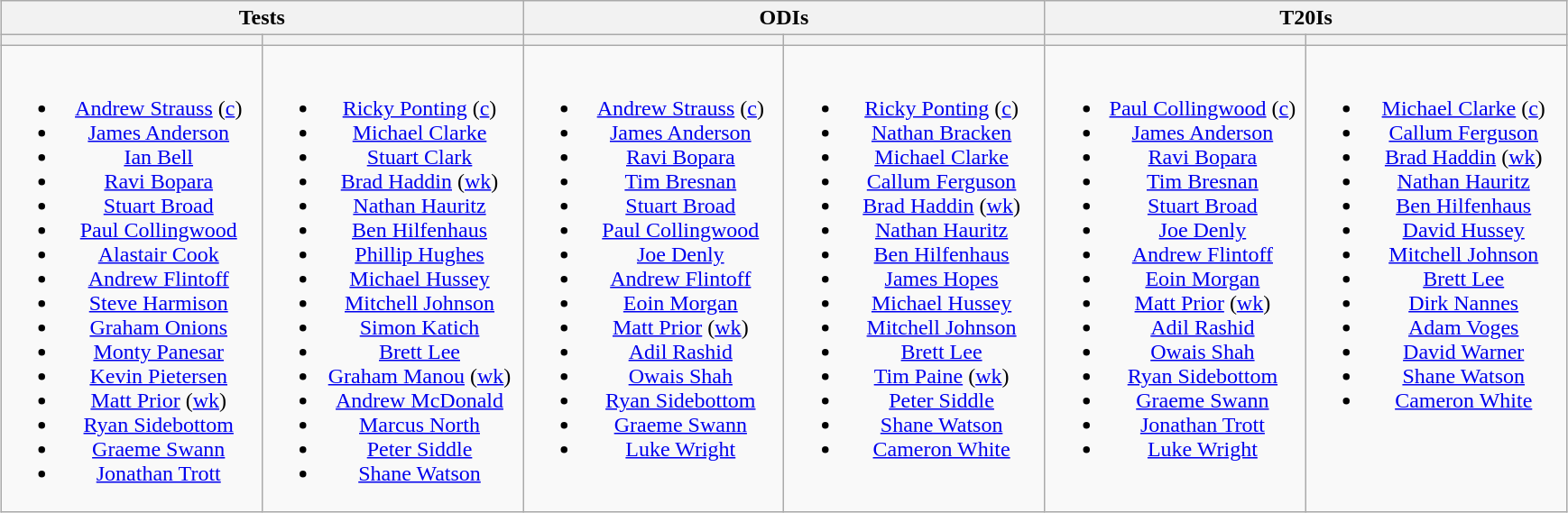<table class="wikitable" style="text-align:center;margin-left:auto;margin-right:auto">
<tr>
<th colspan="2">Tests</th>
<th colspan="2">ODIs</th>
<th colspan="2">T20Is</th>
</tr>
<tr>
<th width="16%"></th>
<th width="16%"></th>
<th width="16%"></th>
<th width="16%"></th>
<th width="16%"></th>
<th width="16%"></th>
</tr>
<tr style="vertical-align:top">
<td><br><ul><li><a href='#'>Andrew Strauss</a> (<a href='#'>c</a>)</li><li><a href='#'>James Anderson</a></li><li><a href='#'>Ian Bell</a></li><li><a href='#'>Ravi Bopara</a></li><li><a href='#'>Stuart Broad</a></li><li><a href='#'>Paul Collingwood</a></li><li><a href='#'>Alastair Cook</a></li><li><a href='#'>Andrew Flintoff</a></li><li><a href='#'>Steve Harmison</a></li><li><a href='#'>Graham Onions</a></li><li><a href='#'>Monty Panesar</a></li><li><a href='#'>Kevin Pietersen</a></li><li><a href='#'>Matt Prior</a> (<a href='#'>wk</a>)</li><li><a href='#'>Ryan Sidebottom</a></li><li><a href='#'>Graeme Swann</a></li><li><a href='#'>Jonathan Trott</a></li></ul></td>
<td><br><ul><li><a href='#'>Ricky Ponting</a> (<a href='#'>c</a>)</li><li><a href='#'>Michael Clarke</a></li><li><a href='#'>Stuart Clark</a></li><li><a href='#'>Brad Haddin</a> (<a href='#'>wk</a>)</li><li><a href='#'>Nathan Hauritz</a></li><li><a href='#'>Ben Hilfenhaus</a></li><li><a href='#'>Phillip Hughes</a></li><li><a href='#'>Michael Hussey</a></li><li><a href='#'>Mitchell Johnson</a></li><li><a href='#'>Simon Katich</a></li><li><a href='#'>Brett Lee</a></li><li><a href='#'>Graham Manou</a> (<a href='#'>wk</a>)</li><li><a href='#'>Andrew McDonald</a></li><li><a href='#'>Marcus North</a></li><li><a href='#'>Peter Siddle</a></li><li><a href='#'>Shane Watson</a></li></ul></td>
<td><br><ul><li><a href='#'>Andrew Strauss</a> (<a href='#'>c</a>)</li><li><a href='#'>James Anderson</a></li><li><a href='#'>Ravi Bopara</a></li><li><a href='#'>Tim Bresnan</a></li><li><a href='#'>Stuart Broad</a></li><li><a href='#'>Paul Collingwood</a></li><li><a href='#'>Joe Denly</a></li><li><a href='#'>Andrew Flintoff</a></li><li><a href='#'>Eoin Morgan</a></li><li><a href='#'>Matt Prior</a> (<a href='#'>wk</a>)</li><li><a href='#'>Adil Rashid</a></li><li><a href='#'>Owais Shah</a></li><li><a href='#'>Ryan Sidebottom</a></li><li><a href='#'>Graeme Swann</a></li><li><a href='#'>Luke Wright</a></li></ul></td>
<td><br><ul><li><a href='#'>Ricky Ponting</a> (<a href='#'>c</a>)</li><li><a href='#'>Nathan Bracken</a></li><li><a href='#'>Michael Clarke</a></li><li><a href='#'>Callum Ferguson</a></li><li><a href='#'>Brad Haddin</a> (<a href='#'>wk</a>)</li><li><a href='#'>Nathan Hauritz</a></li><li><a href='#'>Ben Hilfenhaus</a></li><li><a href='#'>James Hopes</a></li><li><a href='#'>Michael Hussey</a></li><li><a href='#'>Mitchell Johnson</a></li><li><a href='#'>Brett Lee</a></li><li><a href='#'>Tim Paine</a> (<a href='#'>wk</a>)</li><li><a href='#'>Peter Siddle</a></li><li><a href='#'>Shane Watson</a></li><li><a href='#'>Cameron White</a></li></ul></td>
<td><br><ul><li><a href='#'>Paul Collingwood</a> (<a href='#'>c</a>)</li><li><a href='#'>James Anderson</a></li><li><a href='#'>Ravi Bopara</a></li><li><a href='#'>Tim Bresnan</a></li><li><a href='#'>Stuart Broad</a></li><li><a href='#'>Joe Denly</a></li><li><a href='#'>Andrew Flintoff</a></li><li><a href='#'>Eoin Morgan</a></li><li><a href='#'>Matt Prior</a> (<a href='#'>wk</a>)</li><li><a href='#'>Adil Rashid</a></li><li><a href='#'>Owais Shah</a></li><li><a href='#'>Ryan Sidebottom</a></li><li><a href='#'>Graeme Swann</a></li><li><a href='#'>Jonathan Trott</a></li><li><a href='#'>Luke Wright</a></li></ul></td>
<td><br><ul><li><a href='#'>Michael Clarke</a> (<a href='#'>c</a>)</li><li><a href='#'>Callum Ferguson</a></li><li><a href='#'>Brad Haddin</a> (<a href='#'>wk</a>)</li><li><a href='#'>Nathan Hauritz</a></li><li><a href='#'>Ben Hilfenhaus</a></li><li><a href='#'>David Hussey</a></li><li><a href='#'>Mitchell Johnson</a></li><li><a href='#'>Brett Lee</a></li><li><a href='#'>Dirk Nannes</a></li><li><a href='#'>Adam Voges</a></li><li><a href='#'>David Warner</a></li><li><a href='#'>Shane Watson</a></li><li><a href='#'>Cameron White</a></li></ul></td>
</tr>
</table>
